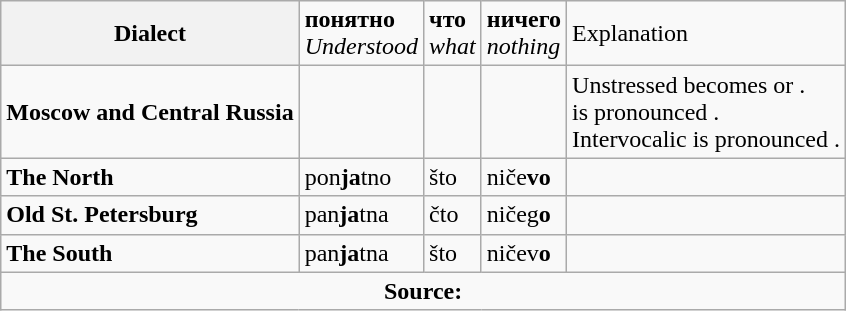<table class="wikitable">
<tr>
<th>Dialect</th>
<td><strong>понятно</strong><br><em>Understood</em></td>
<td><strong>что</strong><br><em>what</em></td>
<td><strong>ничего</strong><br><em>nothing</em></td>
<td>Explanation</td>
</tr>
<tr>
<td><strong>Moscow and Central Russia</strong></td>
<td></td>
<td></td>
<td></td>
<td>Unstressed  becomes  or .<br> is pronounced .<br>Intervocalic  is pronounced .</td>
</tr>
<tr>
<td><strong>The North</strong></td>
<td>pon<strong>ja</strong>tno</td>
<td>što</td>
<td>niče<strong>vo</strong></td>
<td></td>
</tr>
<tr>
<td><strong>Old St. Petersburg</strong></td>
<td>pan<strong>ja</strong>tna</td>
<td>čto</td>
<td>ničeg<strong>o</strong></td>
<td></td>
</tr>
<tr>
<td><strong>The South</strong></td>
<td>pan<strong>ja</strong>tna</td>
<td>što</td>
<td>ničev<strong>o</strong></td>
<td></td>
</tr>
<tr>
<td colspan="5" style="text-align: center;"><strong>Source:</strong> </td>
</tr>
</table>
